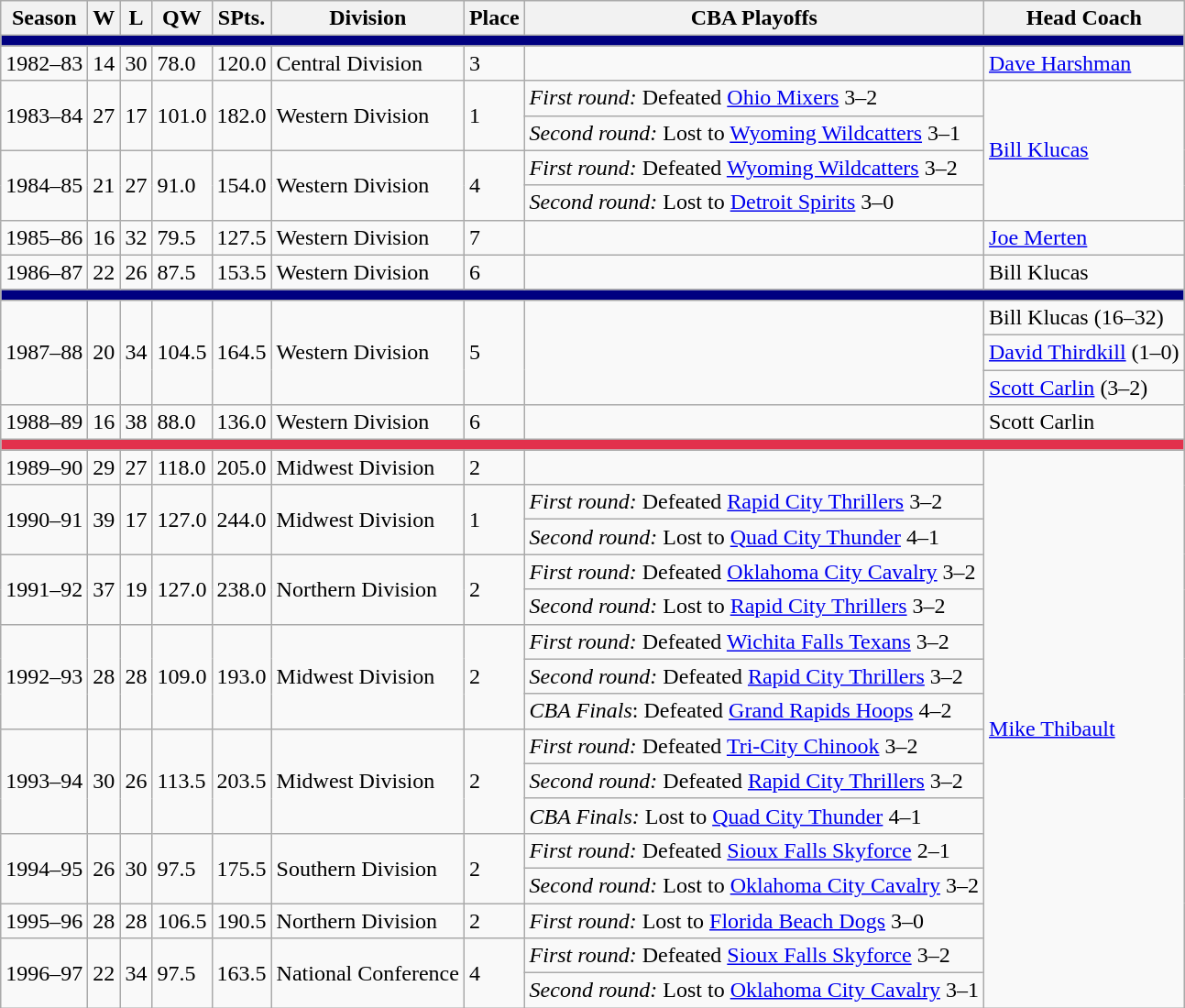<table class="wikitable">
<tr>
<th>Season</th>
<th>W</th>
<th>L</th>
<th>QW</th>
<th>SPts.</th>
<th>Division</th>
<th>Place</th>
<th>CBA Playoffs</th>
<th>Head Coach</th>
</tr>
<tr>
<th style="background:Navy" colspan="9"></th>
</tr>
<tr>
<td>1982–83</td>
<td>14</td>
<td>30</td>
<td>78.0</td>
<td>120.0</td>
<td>Central Division</td>
<td>3</td>
<td></td>
<td><a href='#'>Dave Harshman</a></td>
</tr>
<tr>
<td rowspan="2">1983–84</td>
<td rowspan="2">27</td>
<td rowspan="2">17</td>
<td rowspan="2">101.0</td>
<td rowspan="2">182.0</td>
<td rowspan="2">Western Division</td>
<td rowspan="2">1</td>
<td><em>First round:</em> Defeated <a href='#'>Ohio Mixers</a> 3–2</td>
<td rowspan="4"><a href='#'>Bill Klucas</a></td>
</tr>
<tr>
<td><em>Second round:</em> Lost to <a href='#'>Wyoming Wildcatters</a> 3–1</td>
</tr>
<tr>
<td rowspan="2">1984–85</td>
<td rowspan="2">21</td>
<td rowspan="2">27</td>
<td rowspan="2">91.0</td>
<td rowspan="2">154.0</td>
<td rowspan="2">Western Division</td>
<td rowspan="2">4</td>
<td><em>First round:</em> Defeated <a href='#'>Wyoming Wildcatters</a> 3–2</td>
</tr>
<tr>
<td><em>Second round:</em> Lost to <a href='#'>Detroit Spirits</a> 3–0</td>
</tr>
<tr>
<td>1985–86</td>
<td>16</td>
<td>32</td>
<td>79.5</td>
<td>127.5</td>
<td>Western Division</td>
<td>7</td>
<td></td>
<td><a href='#'>Joe Merten</a></td>
</tr>
<tr>
<td>1986–87</td>
<td>22</td>
<td>26</td>
<td>87.5</td>
<td>153.5</td>
<td>Western Division</td>
<td>6</td>
<td></td>
<td>Bill Klucas</td>
</tr>
<tr>
<th style="background:Navy" colspan="9"></th>
</tr>
<tr>
<td rowspan="3">1987–88</td>
<td rowspan="3">20</td>
<td rowspan="3">34</td>
<td rowspan="3">104.5</td>
<td rowspan="3">164.5</td>
<td rowspan="3">Western Division</td>
<td rowspan="3">5</td>
<td rowspan="3"></td>
<td>Bill Klucas (16–32)</td>
</tr>
<tr>
<td><a href='#'>David Thirdkill</a> (1–0)</td>
</tr>
<tr>
<td><a href='#'>Scott Carlin</a> (3–2)</td>
</tr>
<tr>
<td>1988–89</td>
<td>16</td>
<td>38</td>
<td>88.0</td>
<td>136.0</td>
<td>Western Division</td>
<td>6</td>
<td></td>
<td>Scott Carlin</td>
</tr>
<tr>
<th style="background:#e2314c" colspan="9"></th>
</tr>
<tr>
<td>1989–90</td>
<td>29</td>
<td>27</td>
<td>118.0</td>
<td>205.0</td>
<td>Midwest Division</td>
<td>2</td>
<td></td>
<td rowspan="16"><a href='#'>Mike Thibault</a></td>
</tr>
<tr>
<td rowspan="2">1990–91</td>
<td rowspan="2">39</td>
<td rowspan="2">17</td>
<td rowspan="2">127.0</td>
<td rowspan="2">244.0</td>
<td rowspan="2">Midwest Division</td>
<td rowspan="2">1</td>
<td><em>First round:</em> Defeated <a href='#'>Rapid City Thrillers</a> 3–2</td>
</tr>
<tr>
<td><em>Second round:</em> Lost to <a href='#'>Quad City Thunder</a> 4–1</td>
</tr>
<tr>
<td rowspan="2">1991–92</td>
<td rowspan="2">37</td>
<td rowspan="2">19</td>
<td rowspan="2">127.0</td>
<td rowspan="2">238.0</td>
<td rowspan="2">Northern Division</td>
<td rowspan="2">2</td>
<td><em>First round:</em> Defeated <a href='#'>Oklahoma City Cavalry</a> 3–2</td>
</tr>
<tr>
<td><em>Second round:</em> Lost to <a href='#'>Rapid City Thrillers</a> 3–2</td>
</tr>
<tr>
<td rowspan="3">1992–93</td>
<td rowspan="3">28</td>
<td rowspan="3">28</td>
<td rowspan="3">109.0</td>
<td rowspan="3">193.0</td>
<td rowspan="3">Midwest Division</td>
<td rowspan="3">2</td>
<td><em>First round:</em> Defeated <a href='#'>Wichita Falls Texans</a> 3–2</td>
</tr>
<tr>
<td><em>Second round:</em> Defeated <a href='#'>Rapid City Thrillers</a> 3–2</td>
</tr>
<tr>
<td><em>CBA Finals</em>: Defeated <a href='#'>Grand Rapids Hoops</a> 4–2</td>
</tr>
<tr>
<td rowspan="3">1993–94</td>
<td rowspan="3">30</td>
<td rowspan="3">26</td>
<td rowspan="3">113.5</td>
<td rowspan="3">203.5</td>
<td rowspan="3">Midwest Division</td>
<td rowspan="3">2</td>
<td><em>First round:</em> Defeated <a href='#'>Tri-City Chinook</a> 3–2</td>
</tr>
<tr>
<td><em>Second round:</em> Defeated <a href='#'>Rapid City Thrillers</a> 3–2</td>
</tr>
<tr>
<td><em>CBA Finals:</em> Lost to <a href='#'>Quad City Thunder</a> 4–1</td>
</tr>
<tr>
<td rowspan="2">1994–95</td>
<td rowspan="2">26</td>
<td rowspan="2">30</td>
<td rowspan="2">97.5</td>
<td rowspan="2">175.5</td>
<td rowspan="2">Southern Division</td>
<td rowspan="2">2</td>
<td><em>First round:</em> Defeated <a href='#'>Sioux Falls Skyforce</a> 2–1</td>
</tr>
<tr>
<td><em>Second round:</em> Lost to <a href='#'>Oklahoma City Cavalry</a> 3–2</td>
</tr>
<tr>
<td>1995–96</td>
<td>28</td>
<td>28</td>
<td>106.5</td>
<td>190.5</td>
<td>Northern Division</td>
<td>2</td>
<td><em>First round:</em> Lost to <a href='#'>Florida Beach Dogs</a> 3–0</td>
</tr>
<tr>
<td rowspan="2">1996–97</td>
<td rowspan="2">22</td>
<td rowspan="2">34</td>
<td rowspan="2">97.5</td>
<td rowspan="2">163.5</td>
<td rowspan="2">National Conference</td>
<td rowspan="2">4</td>
<td><em>First round:</em> Defeated <a href='#'>Sioux Falls Skyforce</a> 3–2</td>
</tr>
<tr>
<td><em>Second round:</em> Lost to <a href='#'>Oklahoma City Cavalry</a> 3–1</td>
</tr>
</table>
